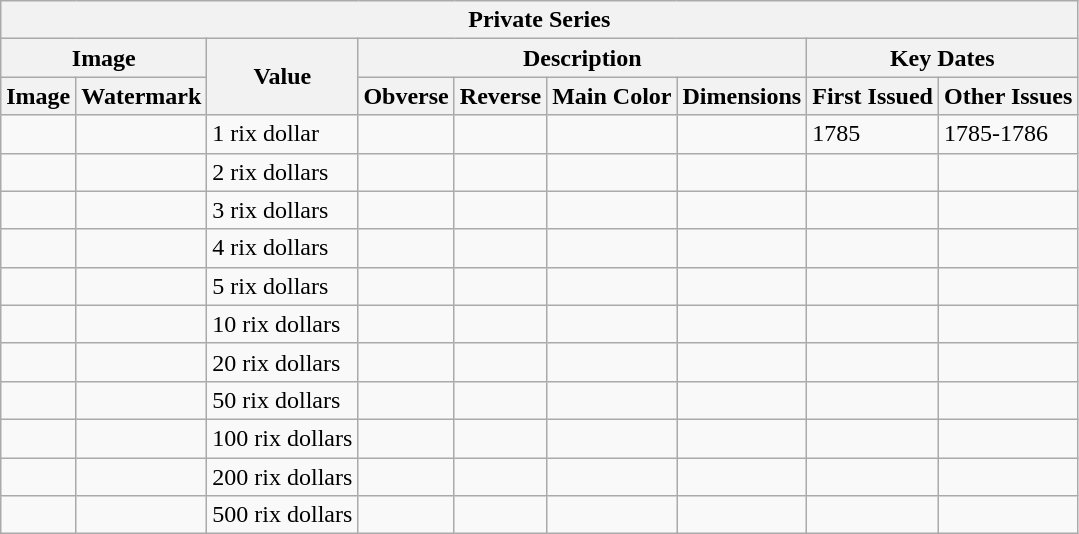<table class="wikitable" style="font-size: 100%">
<tr>
<th colspan="10">Private Series</th>
</tr>
<tr>
<th colspan="2">Image</th>
<th rowspan="2">Value</th>
<th colspan="4">Description</th>
<th colspan="2">Key Dates</th>
</tr>
<tr>
<th>Image</th>
<th>Watermark</th>
<th>Obverse</th>
<th>Reverse</th>
<th>Main Color</th>
<th>Dimensions</th>
<th>First Issued</th>
<th>Other Issues</th>
</tr>
<tr>
<td></td>
<td></td>
<td>1 rix dollar</td>
<td></td>
<td></td>
<td></td>
<td></td>
<td>1785</td>
<td>1785-1786</td>
</tr>
<tr>
<td></td>
<td></td>
<td>2 rix dollars</td>
<td></td>
<td></td>
<td></td>
<td></td>
<td></td>
<td></td>
</tr>
<tr>
<td></td>
<td></td>
<td>3 rix dollars</td>
<td></td>
<td></td>
<td></td>
<td></td>
<td></td>
<td></td>
</tr>
<tr>
<td></td>
<td></td>
<td>4 rix dollars</td>
<td></td>
<td></td>
<td></td>
<td></td>
<td></td>
<td></td>
</tr>
<tr>
<td></td>
<td></td>
<td>5 rix dollars</td>
<td></td>
<td></td>
<td></td>
<td></td>
<td></td>
<td></td>
</tr>
<tr>
<td></td>
<td></td>
<td>10 rix dollars</td>
<td></td>
<td></td>
<td></td>
<td></td>
<td></td>
<td></td>
</tr>
<tr>
<td></td>
<td></td>
<td>20 rix dollars</td>
<td></td>
<td></td>
<td></td>
<td></td>
<td></td>
<td></td>
</tr>
<tr>
<td></td>
<td></td>
<td>50 rix dollars</td>
<td></td>
<td></td>
<td></td>
<td></td>
<td></td>
<td></td>
</tr>
<tr>
<td></td>
<td></td>
<td>100 rix dollars</td>
<td></td>
<td></td>
<td></td>
<td></td>
<td></td>
<td></td>
</tr>
<tr>
<td></td>
<td></td>
<td>200 rix dollars</td>
<td></td>
<td></td>
<td></td>
<td></td>
<td></td>
<td></td>
</tr>
<tr>
<td></td>
<td></td>
<td>500 rix dollars</td>
<td></td>
<td></td>
<td></td>
<td></td>
<td></td>
<td></td>
</tr>
</table>
